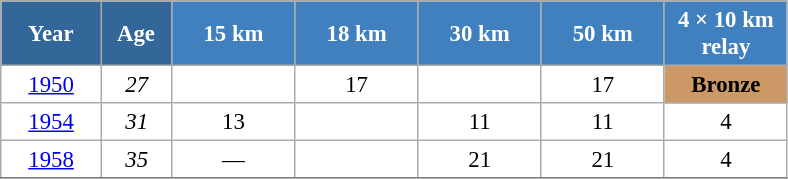<table class="wikitable" style="font-size:95%; text-align:center; border:grey solid 1px; border-collapse:collapse; background:#ffffff;">
<tr>
<th style="background-color:#369; color:white; width:60px;"> Year </th>
<th style="background-color:#369; color:white; width:40px;"> Age </th>
<th style="background-color:#4180be; color:white; width:75px;"> 15 km </th>
<th style="background-color:#4180be; color:white; width:75px;"> 18 km </th>
<th style="background-color:#4180be; color:white; width:75px;"> 30 km </th>
<th style="background-color:#4180be; color:white; width:75px;"> 50 km </th>
<th style="background-color:#4180be; color:white; width:75px;"> 4 × 10 km <br> relay </th>
</tr>
<tr>
<td><a href='#'>1950</a></td>
<td><em>27</em></td>
<td></td>
<td>17</td>
<td></td>
<td>17</td>
<td bgcolor="cc9966"><strong>Bronze</strong></td>
</tr>
<tr>
<td><a href='#'>1954</a></td>
<td><em>31</em></td>
<td>13</td>
<td></td>
<td>11</td>
<td>11</td>
<td>4</td>
</tr>
<tr>
<td><a href='#'>1958</a></td>
<td><em>35</em></td>
<td>—</td>
<td></td>
<td>21</td>
<td>21</td>
<td>4</td>
</tr>
<tr>
</tr>
</table>
